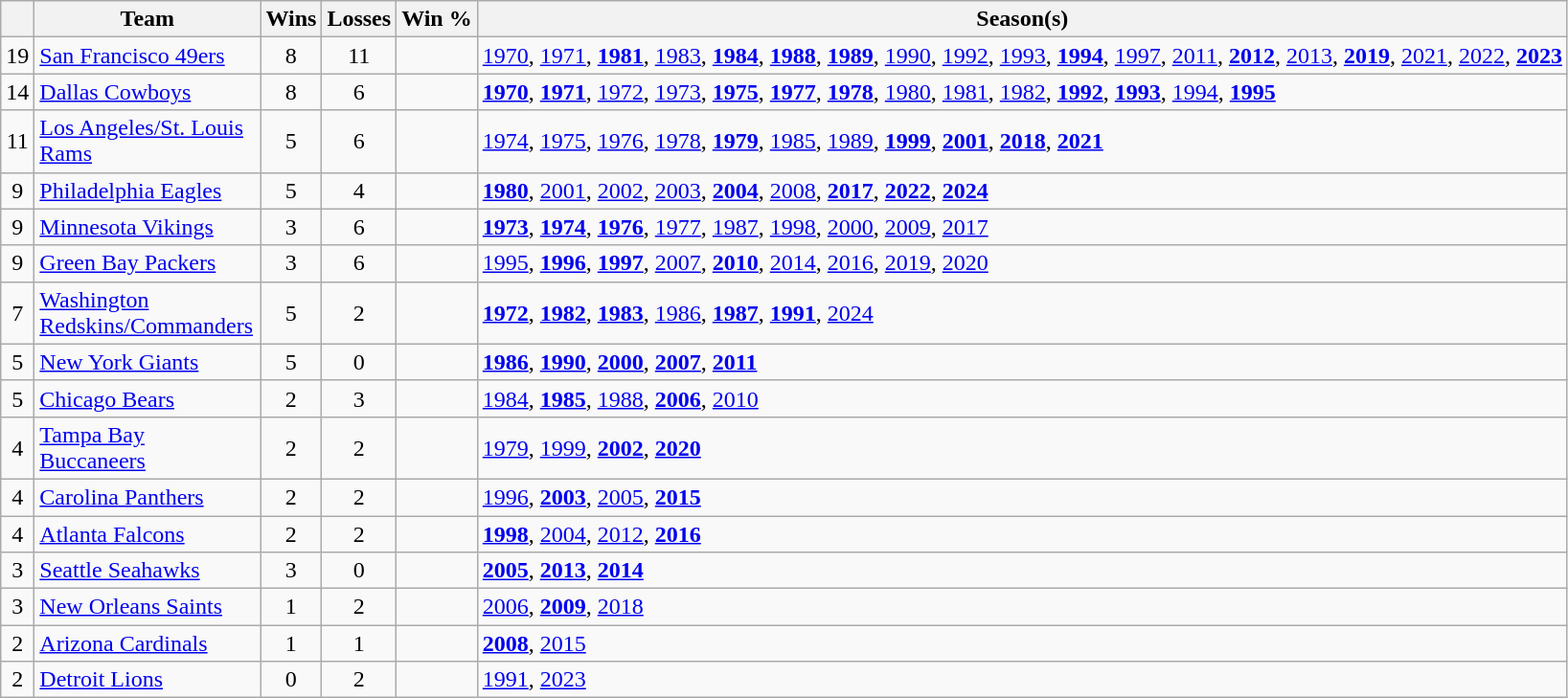<table class="wikitable sortable plainrowheaders" style="text-align:center;">
<tr>
<th scope="col"></th>
<th scope="col" width="150">Team</th>
<th scope="col">Wins</th>
<th scope="col">Losses</th>
<th scope="col">Win %</th>
<th scope="col" class="unsortable">Season(s)</th>
</tr>
<tr>
<td>19</td>
<td style="text-align:left;"><a href='#'>San Francisco 49ers</a></td>
<td>8</td>
<td>11</td>
<td></td>
<td align="left"><a href='#'>1970</a>, <a href='#'>1971</a>, <strong><a href='#'>1981</a></strong>, <a href='#'>1983</a>, <strong><a href='#'>1984</a></strong>, <strong><a href='#'>1988</a></strong>, <strong><a href='#'>1989</a></strong>, <a href='#'>1990</a>, <a href='#'>1992</a>, <a href='#'>1993</a>, <strong><a href='#'>1994</a></strong>, <a href='#'>1997</a>, <a href='#'>2011</a>, <strong><a href='#'>2012</a></strong>, <a href='#'>2013</a>, <strong><a href='#'>2019</a></strong>, <a href='#'>2021</a>, <a href='#'>2022</a>, <strong><a href='#'>2023</a></strong></td>
</tr>
<tr>
<td>14</td>
<td style="text-align:left;"><a href='#'>Dallas Cowboys</a></td>
<td>8</td>
<td>6</td>
<td></td>
<td align="left"><strong><a href='#'>1970</a></strong>, <strong><a href='#'>1971</a></strong>, <a href='#'>1972</a>, <a href='#'>1973</a>, <strong><a href='#'>1975</a></strong>, <strong><a href='#'>1977</a></strong>, <strong><a href='#'>1978</a></strong>, <a href='#'>1980</a>, <a href='#'>1981</a>, <a href='#'>1982</a>, <strong><a href='#'>1992</a></strong>, <strong><a href='#'>1993</a></strong>, <a href='#'>1994</a>, <strong><a href='#'>1995</a></strong></td>
</tr>
<tr>
<td>11</td>
<td style="text-align:left;"><a href='#'>Los Angeles/St. Louis Rams</a></td>
<td>5</td>
<td>6</td>
<td></td>
<td align="left"><a href='#'>1974</a>, <a href='#'>1975</a>, <a href='#'>1976</a>, <a href='#'>1978</a>, <strong><a href='#'>1979</a></strong>, <a href='#'>1985</a>, <a href='#'>1989</a>, <strong><a href='#'>1999</a></strong>, <strong><a href='#'>2001</a></strong>, <strong><a href='#'>2018</a></strong>, <strong><a href='#'>2021</a></strong></td>
</tr>
<tr>
<td>9</td>
<td style="text-align:left;"><a href='#'>Philadelphia Eagles</a></td>
<td>5</td>
<td>4</td>
<td></td>
<td align="left"><strong><a href='#'>1980</a></strong>, <a href='#'>2001</a>, <a href='#'>2002</a>, <a href='#'>2003</a>, <strong><a href='#'>2004</a></strong>, <a href='#'>2008</a>, <strong><a href='#'>2017</a></strong>, <strong><a href='#'>2022</a></strong>, <strong><a href='#'>2024</a></strong></td>
</tr>
<tr>
<td>9</td>
<td style="text-align:left;"><a href='#'>Minnesota Vikings</a></td>
<td>3</td>
<td>6</td>
<td></td>
<td align="left"><strong><a href='#'>1973</a></strong>, <strong><a href='#'>1974</a></strong>, <strong><a href='#'>1976</a></strong>, <a href='#'>1977</a>, <a href='#'>1987</a>, <a href='#'>1998</a>, <a href='#'>2000</a>, <a href='#'>2009</a>, <a href='#'>2017</a></td>
</tr>
<tr>
<td>9</td>
<td style="text-align:left;"><a href='#'>Green Bay Packers</a></td>
<td>3</td>
<td>6</td>
<td></td>
<td align="left"><a href='#'>1995</a>, <strong><a href='#'>1996</a></strong>, <strong><a href='#'>1997</a></strong>, <a href='#'>2007</a>, <strong><a href='#'>2010</a></strong>, <a href='#'>2014</a>, <a href='#'>2016</a>, <a href='#'>2019</a>, <a href='#'>2020</a></td>
</tr>
<tr>
<td>7</td>
<td style="text-align:left;"><a href='#'>Washington Redskins/Commanders</a></td>
<td>5</td>
<td>2</td>
<td></td>
<td align="left"><strong><a href='#'>1972</a></strong>, <strong><a href='#'>1982</a></strong>, <strong><a href='#'>1983</a></strong>, <a href='#'>1986</a>, <strong><a href='#'>1987</a></strong>, <strong><a href='#'>1991</a></strong>, <a href='#'>2024</a></td>
</tr>
<tr>
<td>5</td>
<td style="text-align:left;"><a href='#'>New York Giants</a></td>
<td>5</td>
<td>0</td>
<td></td>
<td align="left"><strong><a href='#'>1986</a></strong>, <strong><a href='#'>1990</a></strong>, <strong><a href='#'>2000</a></strong>, <strong><a href='#'>2007</a></strong>, <strong><a href='#'>2011</a></strong></td>
</tr>
<tr>
<td>5</td>
<td style="text-align:left;"><a href='#'>Chicago Bears</a></td>
<td>2</td>
<td>3</td>
<td></td>
<td align="left"><a href='#'>1984</a>, <strong><a href='#'>1985</a></strong>, <a href='#'>1988</a>, <strong><a href='#'>2006</a></strong>, <a href='#'>2010</a></td>
</tr>
<tr>
<td>4</td>
<td style="text-align:left;"><a href='#'>Tampa Bay Buccaneers</a></td>
<td>2</td>
<td>2</td>
<td></td>
<td align="left"><a href='#'>1979</a>, <a href='#'>1999</a>, <strong><a href='#'>2002</a></strong>, <strong><a href='#'>2020</a></strong></td>
</tr>
<tr>
<td>4</td>
<td style="text-align:left;"><a href='#'>Carolina Panthers</a></td>
<td>2</td>
<td>2</td>
<td></td>
<td align="left"><a href='#'>1996</a>, <strong><a href='#'>2003</a></strong>, <a href='#'>2005</a>, <strong><a href='#'>2015</a></strong></td>
</tr>
<tr>
<td>4</td>
<td style="text-align:left;"><a href='#'>Atlanta Falcons</a></td>
<td>2</td>
<td>2</td>
<td></td>
<td align="left"><strong><a href='#'>1998</a></strong>, <a href='#'>2004</a>, <a href='#'>2012</a>, <strong><a href='#'>2016</a></strong></td>
</tr>
<tr>
<td>3</td>
<td style="text-align:left;"><a href='#'>Seattle Seahawks</a></td>
<td>3</td>
<td>0</td>
<td></td>
<td align="left"><strong><a href='#'>2005</a></strong>, <strong><a href='#'>2013</a></strong>, <strong><a href='#'>2014</a></strong></td>
</tr>
<tr>
<td>3</td>
<td style="text-align:left;"><a href='#'>New Orleans Saints</a></td>
<td>1</td>
<td>2</td>
<td></td>
<td align="left"><a href='#'>2006</a>, <strong><a href='#'>2009</a></strong>, <a href='#'>2018</a></td>
</tr>
<tr>
<td>2</td>
<td style="text-align:left;"><a href='#'>Arizona Cardinals</a></td>
<td>1</td>
<td>1</td>
<td></td>
<td align="left"><strong><a href='#'>2008</a></strong>, <a href='#'>2015</a></td>
</tr>
<tr>
<td>2</td>
<td style="text-align:left;"><a href='#'>Detroit Lions</a></td>
<td>0</td>
<td>2</td>
<td></td>
<td align="left"><a href='#'>1991</a>, <a href='#'>2023</a></td>
</tr>
</table>
